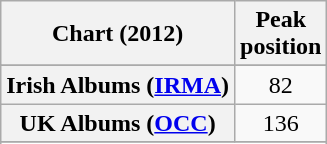<table class="wikitable sortable plainrowheaders">
<tr>
<th>Chart (2012)</th>
<th>Peak<br>position</th>
</tr>
<tr>
</tr>
<tr>
</tr>
<tr>
</tr>
<tr>
<th scope="row">Irish Albums (<a href='#'>IRMA</a>)</th>
<td style="text-align:center;">82</td>
</tr>
<tr>
<th scope="row">UK Albums (<a href='#'>OCC</a>)</th>
<td style="text-align:center;">136</td>
</tr>
<tr>
</tr>
<tr>
</tr>
</table>
